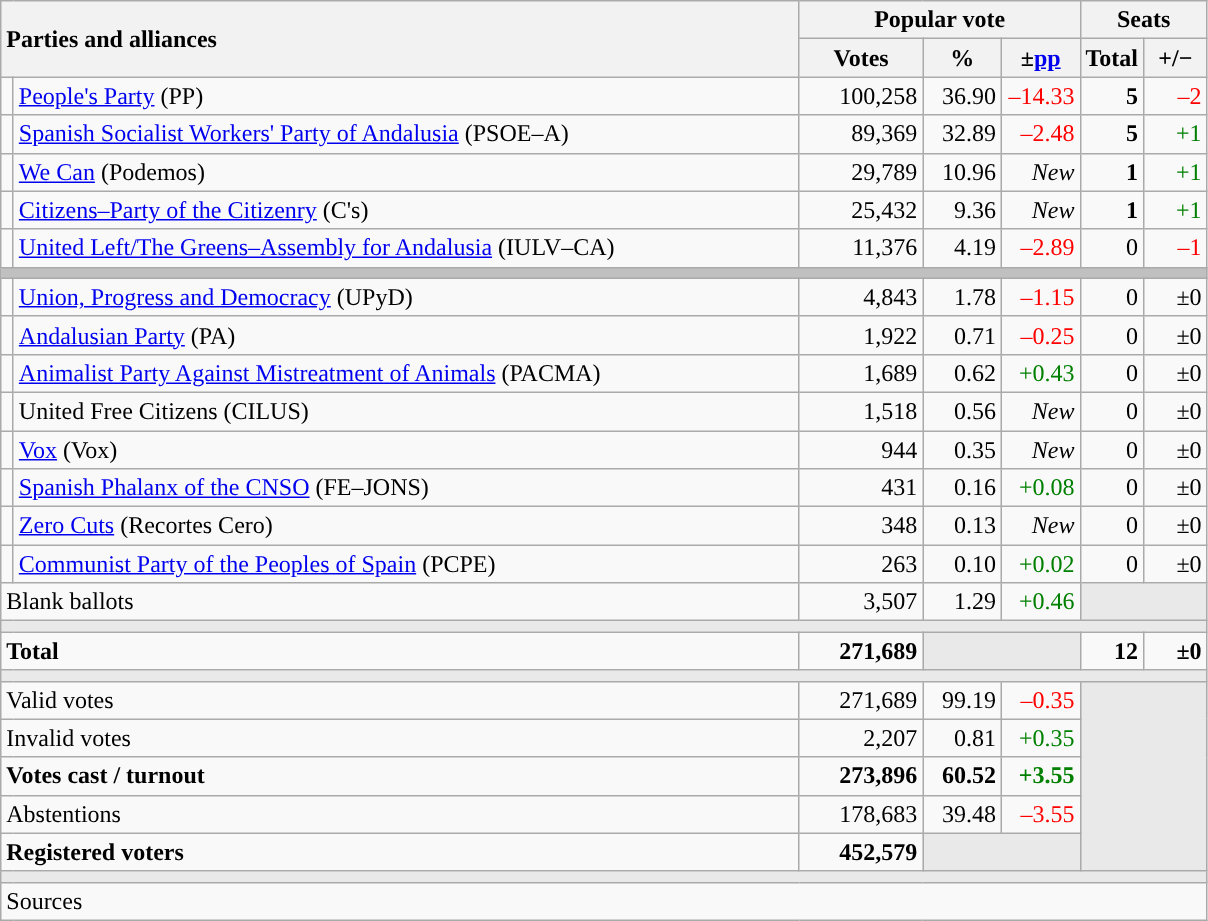<table class="wikitable" style="text-align:right;">
<tr>
<th style="text-align:left;" rowspan="2" colspan="2" width="525">Parties and alliances</th>
<th colspan="3">Popular vote</th>
<th colspan="2">Seats</th>
</tr>
<tr>
<th width="75">Votes</th>
<th width="45">%</th>
<th width="45">±<a href='#'>pp</a></th>
<th width="35">Total</th>
<th width="35">+/−</th>
</tr>
<tr>
<td width="1" style="color:inherit;background:"></td>
<td align="left"><a href='#'>People's Party</a> (PP)</td>
<td>100,258</td>
<td>36.90</td>
<td style="color:red;">–14.33</td>
<td><strong>5</strong></td>
<td style="color:red;">–2</td>
</tr>
<tr>
<td style="color:inherit;background:"></td>
<td align="left"><a href='#'>Spanish Socialist Workers' Party of Andalusia</a> (PSOE–A)</td>
<td>89,369</td>
<td>32.89</td>
<td style="color:red;">–2.48</td>
<td><strong>5</strong></td>
<td style="color:green;">+1</td>
</tr>
<tr>
<td style="color:inherit;background:"></td>
<td align="left"><a href='#'>We Can</a> (Podemos)</td>
<td>29,789</td>
<td>10.96</td>
<td><em>New</em></td>
<td><strong>1</strong></td>
<td style="color:green;">+1</td>
</tr>
<tr>
<td style="color:inherit;background:"></td>
<td align="left"><a href='#'>Citizens–Party of the Citizenry</a> (C's)</td>
<td>25,432</td>
<td>9.36</td>
<td><em>New</em></td>
<td><strong>1</strong></td>
<td style="color:green;">+1</td>
</tr>
<tr>
<td style="color:inherit;background:"></td>
<td align="left"><a href='#'>United Left/The Greens–Assembly for Andalusia</a> (IULV–CA)</td>
<td>11,376</td>
<td>4.19</td>
<td style="color:red;">–2.89</td>
<td>0</td>
<td style="color:red;">–1</td>
</tr>
<tr>
<td colspan="7" bgcolor="#C0C0C0"></td>
</tr>
<tr>
<td style="color:inherit;background:"></td>
<td align="left"><a href='#'>Union, Progress and Democracy</a> (UPyD)</td>
<td>4,843</td>
<td>1.78</td>
<td style="color:red;">–1.15</td>
<td>0</td>
<td>±0</td>
</tr>
<tr>
<td style="color:inherit;background:"></td>
<td align="left"><a href='#'>Andalusian Party</a> (PA)</td>
<td>1,922</td>
<td>0.71</td>
<td style="color:red;">–0.25</td>
<td>0</td>
<td>±0</td>
</tr>
<tr>
<td style="color:inherit;background:"></td>
<td align="left"><a href='#'>Animalist Party Against Mistreatment of Animals</a> (PACMA)</td>
<td>1,689</td>
<td>0.62</td>
<td style="color:green;">+0.43</td>
<td>0</td>
<td>±0</td>
</tr>
<tr>
<td style="color:inherit;background:"></td>
<td align="left">United Free Citizens (CILUS)</td>
<td>1,518</td>
<td>0.56</td>
<td><em>New</em></td>
<td>0</td>
<td>±0</td>
</tr>
<tr>
<td style="color:inherit;background:"></td>
<td align="left"><a href='#'>Vox</a> (Vox)</td>
<td>944</td>
<td>0.35</td>
<td><em>New</em></td>
<td>0</td>
<td>±0</td>
</tr>
<tr>
<td style="color:inherit;background:"></td>
<td align="left"><a href='#'>Spanish Phalanx of the CNSO</a> (FE–JONS)</td>
<td>431</td>
<td>0.16</td>
<td style="color:green;">+0.08</td>
<td>0</td>
<td>±0</td>
</tr>
<tr>
<td style="color:inherit;background:"></td>
<td align="left"><a href='#'>Zero Cuts</a> (Recortes Cero)</td>
<td>348</td>
<td>0.13</td>
<td><em>New</em></td>
<td>0</td>
<td>±0</td>
</tr>
<tr>
<td style="color:inherit;background:"></td>
<td align="left"><a href='#'>Communist Party of the Peoples of Spain</a> (PCPE)</td>
<td>263</td>
<td>0.10</td>
<td style="color:green;">+0.02</td>
<td>0</td>
<td>±0</td>
</tr>
<tr>
<td align="left" colspan="2">Blank ballots</td>
<td>3,507</td>
<td>1.29</td>
<td style="color:green;">+0.46</td>
<td bgcolor="#E9E9E9" colspan="2"></td>
</tr>
<tr>
<td colspan="7" bgcolor="#E9E9E9"></td>
</tr>
<tr style="font-weight:bold;">
<td align="left" colspan="2">Total</td>
<td>271,689</td>
<td bgcolor="#E9E9E9" colspan="2"></td>
<td>12</td>
<td>±0</td>
</tr>
<tr>
<td colspan="7" bgcolor="#E9E9E9"></td>
</tr>
<tr>
<td align="left" colspan="2">Valid votes</td>
<td>271,689</td>
<td>99.19</td>
<td style="color:red;">–0.35</td>
<td bgcolor="#E9E9E9" colspan="2" rowspan="5"></td>
</tr>
<tr>
<td align="left" colspan="2">Invalid votes</td>
<td>2,207</td>
<td>0.81</td>
<td style="color:green;">+0.35</td>
</tr>
<tr style="font-weight:bold;">
<td align="left" colspan="2">Votes cast / turnout</td>
<td>273,896</td>
<td>60.52</td>
<td style="color:green;">+3.55</td>
</tr>
<tr>
<td align="left" colspan="2">Abstentions</td>
<td>178,683</td>
<td>39.48</td>
<td style="color:red;">–3.55</td>
</tr>
<tr style="font-weight:bold;">
<td align="left" colspan="2">Registered voters</td>
<td>452,579</td>
<td style="background:#e9e9e9;" colspan="2"></td>
</tr>
<tr>
<td colspan="7" bgcolor="#E9E9E9"></td>
</tr>
<tr>
<td align="left" colspan="7">Sources</td>
</tr>
</table>
